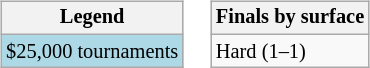<table>
<tr valign=top>
<td><br><table class="wikitable" style="font-size:85%">
<tr>
<th>Legend</th>
</tr>
<tr style="background:lightblue;">
<td>$25,000 tournaments</td>
</tr>
</table>
</td>
<td><br><table class="wikitable" style="font-size:85%">
<tr>
<th>Finals by surface</th>
</tr>
<tr>
<td>Hard (1–1)</td>
</tr>
</table>
</td>
</tr>
</table>
